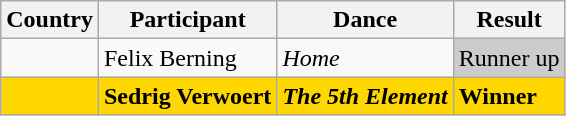<table class="sortable wikitable">
<tr>
<th>Country</th>
<th>Participant</th>
<th>Dance</th>
<th>Result</th>
</tr>
<tr>
<td></td>
<td>Felix Berning</td>
<td><em>Home</em></td>
<td style="text-align:center; background-color:#CCC;">Runner up</td>
</tr>
<tr style="font-weight:bold; background:gold;">
<td></td>
<td>Sedrig Verwoert</td>
<td><em>The 5th Element</em></td>
<td>Winner</td>
</tr>
</table>
